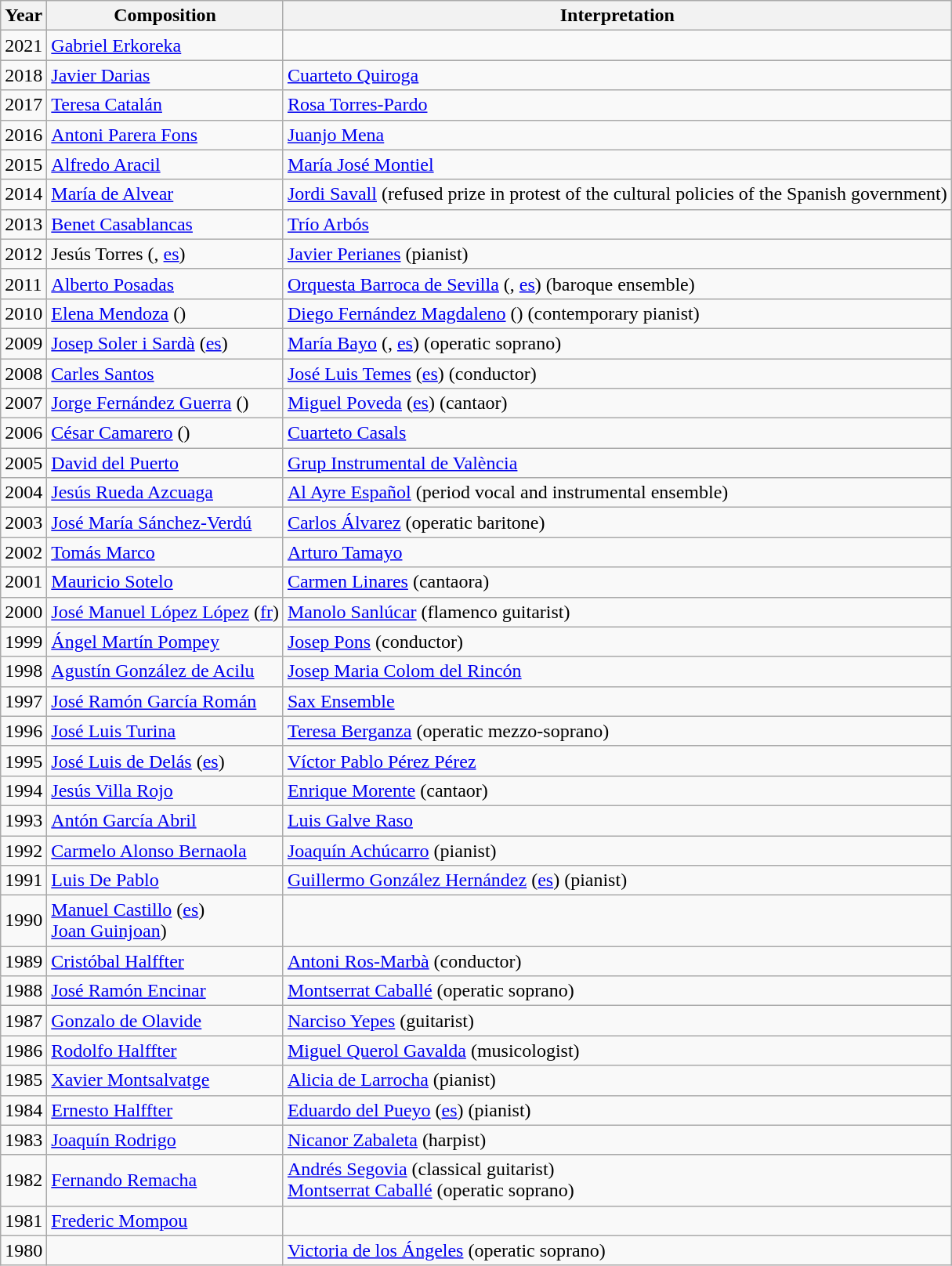<table class="wikitable">
<tr>
<th>Year</th>
<th>Composition</th>
<th>Interpretation</th>
</tr>
<tr>
<td>2021</td>
<td><a href='#'>Gabriel Erkoreka</a></td>
<td></td>
</tr>
<tr>
</tr>
<tr>
<td>2018</td>
<td><a href='#'>Javier Darias</a></td>
<td><a href='#'>Cuarteto Quiroga</a></td>
</tr>
<tr>
<td>2017</td>
<td><a href='#'>Teresa Catalán</a></td>
<td><a href='#'>Rosa Torres-Pardo</a></td>
</tr>
<tr>
<td>2016</td>
<td><a href='#'>Antoni Parera Fons</a></td>
<td><a href='#'>Juanjo Mena</a></td>
</tr>
<tr>
<td>2015</td>
<td><a href='#'>Alfredo Aracil</a></td>
<td><a href='#'>María José Montiel</a></td>
</tr>
<tr>
<td>2014</td>
<td><a href='#'>María de Alvear </a></td>
<td><a href='#'>Jordi Savall</a> (refused prize in protest of the cultural policies of the Spanish government)</td>
</tr>
<tr>
<td>2013</td>
<td><a href='#'>Benet Casablancas</a></td>
<td><a href='#'>Trío Arbós</a></td>
</tr>
<tr>
<td>2012</td>
<td>Jesús Torres (, <a href='#'>es</a>)</td>
<td><a href='#'>Javier Perianes</a> (pianist)</td>
</tr>
<tr>
<td>2011</td>
<td><a href='#'>Alberto Posadas</a></td>
<td><a href='#'>Orquesta Barroca de Sevilla</a> (, <a href='#'>es</a>) (baroque ensemble)</td>
</tr>
<tr>
<td>2010</td>
<td><a href='#'>Elena Mendoza</a> ()</td>
<td><a href='#'>Diego Fernández Magdaleno</a> () (contemporary pianist)</td>
</tr>
<tr>
<td>2009</td>
<td><a href='#'>Josep Soler i Sardà</a> (<a href='#'>es</a>)</td>
<td><a href='#'>María Bayo</a> (, <a href='#'>es</a>) (operatic soprano)</td>
</tr>
<tr>
<td>2008</td>
<td><a href='#'>Carles Santos</a></td>
<td><a href='#'>José Luis Temes</a> (<a href='#'>es</a>) (conductor)</td>
</tr>
<tr>
<td>2007</td>
<td><a href='#'>Jorge Fernández Guerra</a> ()</td>
<td><a href='#'>Miguel Poveda</a> (<a href='#'>es</a>) (cantaor)</td>
</tr>
<tr>
<td>2006</td>
<td><a href='#'>César Camarero</a> ()</td>
<td><a href='#'>Cuarteto Casals</a></td>
</tr>
<tr>
<td>2005</td>
<td><a href='#'>David del Puerto</a></td>
<td><a href='#'>Grup Instrumental de València</a></td>
</tr>
<tr>
<td>2004</td>
<td><a href='#'>Jesús Rueda Azcuaga</a></td>
<td><a href='#'>Al Ayre Español</a> (period vocal and instrumental ensemble)</td>
</tr>
<tr>
<td>2003</td>
<td><a href='#'>José María Sánchez-Verdú</a></td>
<td><a href='#'>Carlos Álvarez</a> (operatic baritone)</td>
</tr>
<tr>
<td>2002</td>
<td><a href='#'>Tomás Marco</a> </td>
<td><a href='#'>Arturo Tamayo</a></td>
</tr>
<tr>
<td>2001</td>
<td><a href='#'>Mauricio Sotelo</a></td>
<td><a href='#'>Carmen Linares</a>  (cantaora)</td>
</tr>
<tr>
<td>2000</td>
<td><a href='#'>José Manuel López López</a> (<a href='#'>fr</a>)</td>
<td><a href='#'>Manolo Sanlúcar</a>  (flamenco guitarist)</td>
</tr>
<tr>
<td>1999</td>
<td><a href='#'>Ángel Martín Pompey</a></td>
<td><a href='#'>Josep Pons</a> (conductor)</td>
</tr>
<tr>
<td>1998</td>
<td><a href='#'>Agustín González de Acilu</a></td>
<td><a href='#'>Josep Maria Colom del Rincón</a></td>
</tr>
<tr>
<td>1997</td>
<td><a href='#'>José Ramón García Román</a></td>
<td><a href='#'>Sax Ensemble</a></td>
</tr>
<tr>
<td>1996</td>
<td><a href='#'>José Luis Turina</a> </td>
<td><a href='#'>Teresa Berganza</a>  (operatic mezzo-soprano)</td>
</tr>
<tr>
<td>1995</td>
<td><a href='#'>José Luis de Delás</a> (<a href='#'>es</a>) </td>
<td><a href='#'>Víctor Pablo Pérez Pérez</a></td>
</tr>
<tr>
<td>1994</td>
<td><a href='#'>Jesús Villa Rojo</a></td>
<td><a href='#'>Enrique Morente</a>  (cantaor)</td>
</tr>
<tr>
<td>1993</td>
<td><a href='#'>Antón García Abril</a></td>
<td><a href='#'>Luis Galve Raso</a></td>
</tr>
<tr>
<td>1992</td>
<td><a href='#'>Carmelo Alonso Bernaola</a></td>
<td><a href='#'>Joaquín Achúcarro</a>  (pianist)</td>
</tr>
<tr>
<td>1991</td>
<td><a href='#'>Luis De Pablo</a> </td>
<td><a href='#'>Guillermo González Hernández</a> (<a href='#'>es</a>) (pianist)</td>
</tr>
<tr>
<td>1990</td>
<td><a href='#'>Manuel Castillo</a> (<a href='#'>es</a>) <br><a href='#'>Joan Guinjoan</a>) </td>
<td></td>
</tr>
<tr>
<td>1989</td>
<td><a href='#'>Cristóbal Halffter</a> </td>
<td><a href='#'>Antoni Ros-Marbà</a>  (conductor)</td>
</tr>
<tr>
<td>1988</td>
<td><a href='#'>José Ramón Encinar</a></td>
<td><a href='#'>Montserrat Caballé</a>  (operatic soprano)</td>
</tr>
<tr>
<td>1987</td>
<td><a href='#'>Gonzalo de Olavide</a></td>
<td><a href='#'>Narciso Yepes</a> (guitarist)</td>
</tr>
<tr>
<td>1986</td>
<td><a href='#'>Rodolfo Halffter</a> </td>
<td><a href='#'>Miguel Querol Gavalda</a> (musicologist)</td>
</tr>
<tr>
<td>1985</td>
<td><a href='#'>Xavier Montsalvatge</a> </td>
<td><a href='#'>Alicia de Larrocha</a>  (pianist)</td>
</tr>
<tr>
<td>1984</td>
<td><a href='#'>Ernesto Halffter</a> </td>
<td><a href='#'>Eduardo del Pueyo</a> (<a href='#'>es</a>) (pianist)</td>
</tr>
<tr>
<td>1983</td>
<td><a href='#'>Joaquín Rodrigo</a> </td>
<td><a href='#'>Nicanor Zabaleta</a>  (harpist)</td>
</tr>
<tr>
<td>1982</td>
<td><a href='#'>Fernando Remacha</a></td>
<td><a href='#'>Andrés Segovia</a>  (classical guitarist)<br><a href='#'>Montserrat Caballé</a> (operatic soprano)</td>
</tr>
<tr>
<td>1981</td>
<td><a href='#'>Frederic Mompou</a> </td>
<td></td>
</tr>
<tr>
<td>1980</td>
<td></td>
<td><a href='#'>Victoria de los Ángeles</a>  (operatic soprano)</td>
</tr>
</table>
